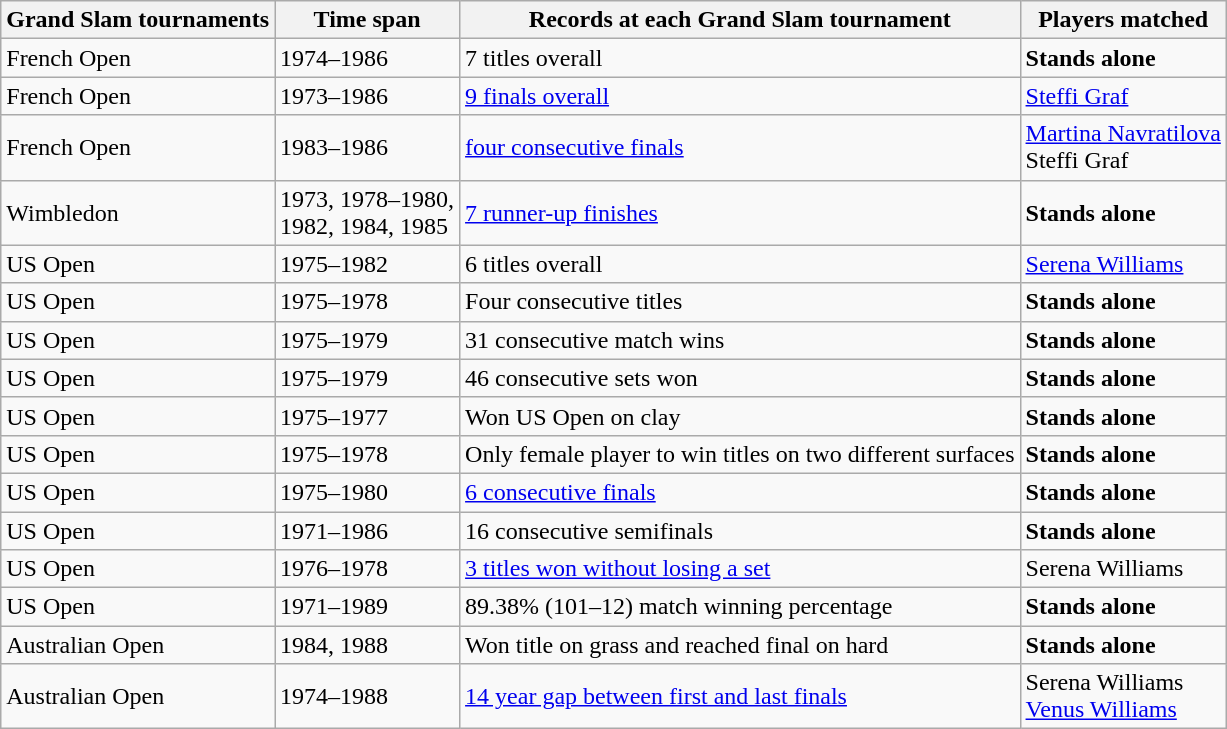<table class="wikitable collapsible collapsed">
<tr>
<th>Grand Slam tournaments</th>
<th>Time span</th>
<th>Records at each Grand Slam tournament</th>
<th>Players matched</th>
</tr>
<tr>
<td>French Open</td>
<td>1974–1986</td>
<td>7 titles overall</td>
<td><strong>Stands alone</strong></td>
</tr>
<tr>
<td>French Open</td>
<td>1973–1986</td>
<td><a href='#'>9 finals overall</a></td>
<td><a href='#'>Steffi Graf</a></td>
</tr>
<tr>
<td>French Open</td>
<td>1983–1986</td>
<td><a href='#'>four consecutive finals</a></td>
<td><a href='#'>Martina Navratilova</a><br>Steffi Graf</td>
</tr>
<tr>
<td>Wimbledon</td>
<td>1973, 1978–1980,<br>1982, 1984, 1985</td>
<td><a href='#'>7 runner-up finishes</a></td>
<td><strong>Stands alone</strong></td>
</tr>
<tr>
<td>US Open</td>
<td>1975–1982</td>
<td>6 titles overall</td>
<td><a href='#'>Serena Williams</a></td>
</tr>
<tr>
<td>US Open</td>
<td>1975–1978</td>
<td>Four consecutive titles</td>
<td><strong>Stands alone</strong></td>
</tr>
<tr>
<td>US Open</td>
<td>1975–1979</td>
<td>31 consecutive match wins</td>
<td><strong>Stands alone</strong></td>
</tr>
<tr>
<td>US Open</td>
<td>1975–1979</td>
<td>46 consecutive sets won</td>
<td><strong>Stands alone</strong></td>
</tr>
<tr>
<td>US Open</td>
<td>1975–1977</td>
<td>Won US Open on clay</td>
<td><strong>Stands alone</strong></td>
</tr>
<tr>
<td>US Open</td>
<td>1975–1978</td>
<td>Only female player to win titles on two different surfaces</td>
<td><strong>Stands alone</strong></td>
</tr>
<tr>
<td>US Open</td>
<td>1975–1980</td>
<td><a href='#'>6 consecutive finals</a></td>
<td><strong>Stands alone</strong></td>
</tr>
<tr>
<td>US Open</td>
<td>1971–1986</td>
<td>16 consecutive semifinals</td>
<td><strong>Stands alone</strong></td>
</tr>
<tr>
<td>US Open</td>
<td>1976–1978</td>
<td><a href='#'>3 titles won without losing a set</a></td>
<td>Serena Williams</td>
</tr>
<tr>
<td>US Open</td>
<td>1971–1989</td>
<td>89.38% (101–12) match winning percentage</td>
<td><strong>Stands alone</strong></td>
</tr>
<tr>
<td>Australian Open</td>
<td>1984, 1988</td>
<td>Won title on grass and reached final on hard</td>
<td><strong>Stands alone</strong></td>
</tr>
<tr>
<td>Australian Open</td>
<td>1974–1988</td>
<td><a href='#'>14 year gap between first and last finals</a></td>
<td>Serena Williams<br><a href='#'>Venus Williams</a></td>
</tr>
</table>
